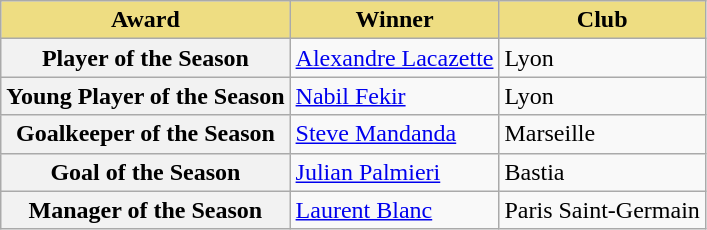<table class="wikitable">
<tr>
<th style="background-color: #eedd82">Award</th>
<th style="background-color: #eedd82">Winner</th>
<th style="background-color: #eedd82">Club</th>
</tr>
<tr>
<th>Player of the Season</th>
<td> <a href='#'>Alexandre Lacazette</a></td>
<td>Lyon</td>
</tr>
<tr>
<th>Young Player of the Season</th>
<td> <a href='#'>Nabil Fekir</a></td>
<td>Lyon</td>
</tr>
<tr>
<th>Goalkeeper of the Season</th>
<td> <a href='#'>Steve Mandanda</a></td>
<td>Marseille</td>
</tr>
<tr>
<th>Goal of the Season</th>
<td> <a href='#'>Julian Palmieri</a></td>
<td>Bastia</td>
</tr>
<tr>
<th>Manager of the Season</th>
<td> <a href='#'>Laurent Blanc</a></td>
<td>Paris Saint-Germain</td>
</tr>
</table>
